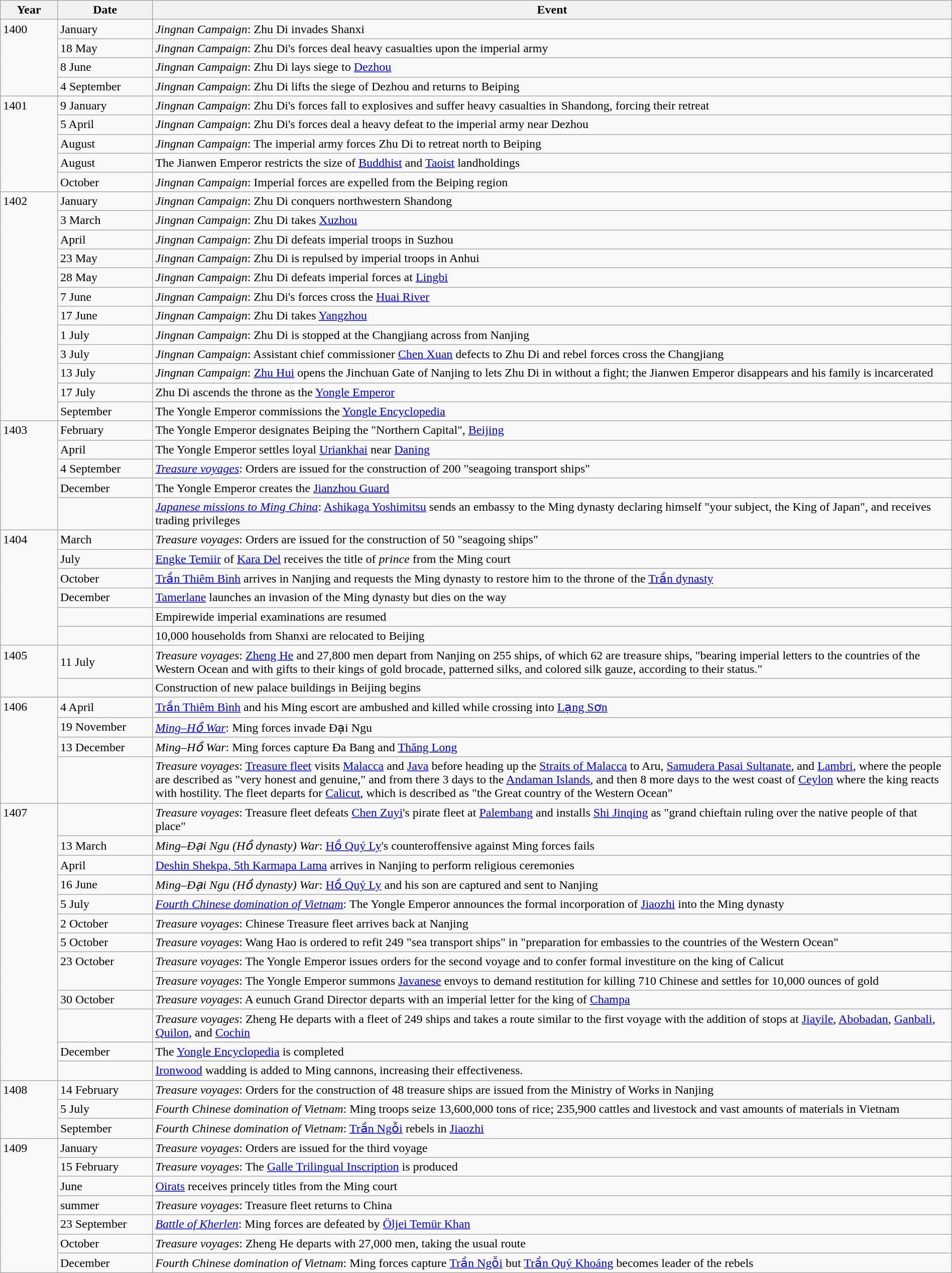<table class="wikitable" width="100%">
<tr>
<th style="width:6%">Year</th>
<th style="width:10%">Date</th>
<th>Event</th>
</tr>
<tr>
<td rowspan="4" valign="top">1400</td>
<td>January</td>
<td><em>Jingnan Campaign</em>: Zhu Di invades Shanxi</td>
</tr>
<tr>
<td>18 May</td>
<td><em>Jingnan Campaign</em>: Zhu Di's forces deal heavy casualties upon the imperial army</td>
</tr>
<tr>
<td>8 June</td>
<td><em>Jingnan Campaign</em>: Zhu Di lays siege to <a href='#'>Dezhou</a></td>
</tr>
<tr>
<td>4 September</td>
<td><em>Jingnan Campaign</em>: Zhu Di lifts the siege of Dezhou and returns to Beiping</td>
</tr>
<tr>
<td rowspan="5" valign="top">1401</td>
<td>9 January</td>
<td><em>Jingnan Campaign</em>: Zhu Di's forces fall to explosives and suffer heavy casualties in Shandong, forcing their retreat</td>
</tr>
<tr>
<td>5 April</td>
<td><em>Jingnan Campaign</em>: Zhu Di's forces deal a heavy defeat to the imperial army near Dezhou</td>
</tr>
<tr>
<td>August</td>
<td><em>Jingnan Campaign</em>: The imperial army forces Zhu Di to retreat north to Beiping</td>
</tr>
<tr>
<td>August</td>
<td>The Jianwen Emperor restricts the size of <a href='#'>Buddhist</a> and <a href='#'>Taoist</a> landholdings</td>
</tr>
<tr>
<td>October</td>
<td><em>Jingnan Campaign</em>: Imperial forces are expelled from the Beiping region</td>
</tr>
<tr>
<td rowspan="12" valign="top">1402</td>
<td>January</td>
<td><em>Jingnan Campaign</em>: Zhu Di conquers northwestern Shandong</td>
</tr>
<tr>
<td>3 March</td>
<td><em>Jingnan Campaign</em>: Zhu Di takes <a href='#'>Xuzhou</a></td>
</tr>
<tr>
<td>April</td>
<td><em>Jingnan Campaign</em>: Zhu Di defeats imperial troops in Suzhou</td>
</tr>
<tr>
<td>23 May</td>
<td><em>Jingnan Campaign</em>: Zhu Di is repulsed by imperial troops in Anhui</td>
</tr>
<tr>
<td>28 May</td>
<td><em>Jingnan Campaign</em>: Zhu Di defeats imperial forces at <a href='#'>Lingbi</a></td>
</tr>
<tr>
<td>7 June</td>
<td><em>Jingnan Campaign</em>: Zhu Di's forces cross the <a href='#'>Huai River</a></td>
</tr>
<tr>
<td>17 June</td>
<td><em>Jingnan Campaign</em>: Zhu Di takes <a href='#'>Yangzhou</a></td>
</tr>
<tr>
<td>1 July</td>
<td><em>Jingnan Campaign</em>: Zhu Di is stopped at the Changjiang across from Nanjing</td>
</tr>
<tr>
<td>3 July</td>
<td><em>Jingnan Campaign</em>: Assistant chief commissioner <a href='#'>Chen Xuan</a> defects to Zhu Di and rebel forces cross the Changjiang</td>
</tr>
<tr>
<td>13 July</td>
<td><em>Jingnan Campaign</em>: <a href='#'>Zhu Hui</a> opens the Jinchuan Gate of Nanjing to lets Zhu Di in without a fight; the Jianwen Emperor disappears and his family is incarcerated</td>
</tr>
<tr>
<td>17 July</td>
<td>Zhu Di ascends the throne as the <a href='#'>Yongle Emperor</a></td>
</tr>
<tr>
<td>September</td>
<td>The Yongle Emperor commissions the <a href='#'>Yongle Encyclopedia</a></td>
</tr>
<tr>
<td rowspan="5" valign="top">1403</td>
<td>February</td>
<td>The Yongle Emperor designates Beiping the "Northern Capital", <a href='#'>Beijing</a></td>
</tr>
<tr>
<td>April</td>
<td>The Yongle Emperor settles loyal <a href='#'>Uriankhai</a> near <a href='#'>Daning</a></td>
</tr>
<tr>
<td>4 September</td>
<td><em><a href='#'>Treasure voyages</a></em>: Orders are issued for the construction of 200 "seagoing transport ships"</td>
</tr>
<tr>
<td>December</td>
<td>The Yongle Emperor creates the <a href='#'>Jianzhou Guard</a></td>
</tr>
<tr>
<td></td>
<td><em><a href='#'>Japanese missions to Ming China</a></em>: <a href='#'>Ashikaga Yoshimitsu</a> sends an embassy to the Ming dynasty declaring himself "your subject, the King of Japan", and receives trading privileges</td>
</tr>
<tr>
<td rowspan="6" valign="top">1404</td>
<td>March</td>
<td><em>Treasure voyages</em>: Orders are issued for the construction of 50 "seagoing ships"</td>
</tr>
<tr>
<td>July</td>
<td><a href='#'>Engke Temiir</a> of <a href='#'>Kara Del</a> receives the title of <em>prince</em> from the Ming court</td>
</tr>
<tr>
<td>October</td>
<td><a href='#'>Trần Thiêm Bình</a> arrives in Nanjing and requests the Ming dynasty to restore him to the throne of the <a href='#'>Trần dynasty</a></td>
</tr>
<tr>
<td>December</td>
<td><a href='#'>Tamerlane</a> launches an invasion of the Ming dynasty but dies on the way</td>
</tr>
<tr>
<td></td>
<td>Empirewide imperial examinations are resumed</td>
</tr>
<tr>
<td></td>
<td>10,000 households from Shanxi are relocated to Beijing</td>
</tr>
<tr>
<td rowspan="2" valign="top">1405</td>
<td>11 July</td>
<td><em>Treasure voyages</em>: <a href='#'>Zheng He</a> and 27,800 men depart from Nanjing on 255 ships, of which 62 are treasure ships, "bearing imperial letters to the countries of the Western Ocean and with gifts to their kings of gold brocade, patterned silks, and colored silk gauze, according to their status."</td>
</tr>
<tr>
<td></td>
<td>Construction of new palace buildings in Beijing begins</td>
</tr>
<tr>
<td rowspan="4" valign="top">1406</td>
<td>4 April</td>
<td><a href='#'>Trần Thiêm Bình</a> and his Ming escort are ambushed and killed while crossing into <a href='#'>Lạng Sơn</a></td>
</tr>
<tr>
<td>19 November</td>
<td><em><a href='#'>Ming–Hồ War</a></em>: Ming forces invade Đại Ngu</td>
</tr>
<tr>
<td>13 December</td>
<td><em>Ming–Hồ War</em>: Ming forces capture Đa Bang and <a href='#'>Thăng Long</a></td>
</tr>
<tr>
<td></td>
<td><em>Treasure voyages</em>: <a href='#'>Treasure fleet</a> visits <a href='#'>Malacca</a> and <a href='#'>Java</a> before heading up the <a href='#'>Straits of Malacca</a> to Aru, <a href='#'>Samudera Pasai Sultanate</a>, and <a href='#'>Lambri</a>, where the people are described as "very honest and genuine," and from there 3 days to the <a href='#'>Andaman Islands</a>, and then 8 more days to the west coast of <a href='#'>Ceylon</a> where the king reacts with hostility. The fleet departs for <a href='#'>Calicut</a>, which is described as "the Great country of the Western Ocean"</td>
</tr>
<tr>
<td rowspan="13" valign="top">1407</td>
<td></td>
<td><em>Treasure voyages</em>: Treasure fleet defeats <a href='#'>Chen Zuyi</a>'s pirate fleet at <a href='#'>Palembang</a> and installs <a href='#'>Shi Jinqing</a> as "grand chieftain ruling over the native people of that place"</td>
</tr>
<tr>
<td>13 March</td>
<td><em>Ming–Đại Ngu (Hồ dynasty) War</em>: <a href='#'>Hồ Quý Ly</a>'s counteroffensive against Ming forces fails</td>
</tr>
<tr>
<td>April</td>
<td><a href='#'>Deshin Shekpa, 5th Karmapa Lama</a> arrives in Nanjing to perform religious ceremonies</td>
</tr>
<tr>
<td>16 June</td>
<td><em>Ming–Đại Ngu (Hồ dynasty) War</em>: <a href='#'>Hồ Quý Ly</a> and his son are captured and sent to Nanjing</td>
</tr>
<tr>
<td>5 July</td>
<td><em><a href='#'>Fourth Chinese domination of Vietnam</a></em>: The Yongle Emperor announces the formal incorporation of <a href='#'>Jiaozhi</a> into the Ming dynasty</td>
</tr>
<tr>
<td>2 October</td>
<td><em>Treasure voyages</em>: Chinese Treasure fleet arrives back at Nanjing</td>
</tr>
<tr>
<td>5 October</td>
<td><em>Treasure voyages</em>: Wang Hao is ordered to refit 249 "sea transport ships" in "preparation for embassies to the countries of the Western Ocean"</td>
</tr>
<tr>
<td rowspan="2" valign="top">23 October</td>
<td><em>Treasure voyages</em>: The Yongle Emperor issues orders for the second voyage and to confer formal investiture on the king of Calicut</td>
</tr>
<tr>
<td><em>Treasure voyages</em>: The Yongle Emperor summons <a href='#'>Javanese</a> envoys to demand restitution for killing 710 Chinese and settles for 10,000 ounces of gold</td>
</tr>
<tr>
<td>30 October</td>
<td><em>Treasure voyages</em>: A eunuch Grand Director departs with an imperial letter for the king of <a href='#'>Champa</a></td>
</tr>
<tr>
<td></td>
<td><em>Treasure voyages</em>: Zheng He departs with a fleet of 249 ships and takes a route similar to the first voyage with the addition of stops at <a href='#'>Jiayile</a>, <a href='#'>Abobadan</a>, <a href='#'>Ganbali</a>, <a href='#'>Quilon</a>, and <a href='#'>Cochin</a></td>
</tr>
<tr>
<td>December</td>
<td>The <a href='#'>Yongle Encyclopedia</a> is completed</td>
</tr>
<tr>
<td></td>
<td><a href='#'>Ironwood</a> wadding is added to Ming cannons, increasing their effectiveness.</td>
</tr>
<tr>
<td rowspan="3" valign="top">1408</td>
<td>14 February</td>
<td><em>Treasure voyages</em>: Orders for the construction of 48 treasure ships are issued from the Ministry of Works in Nanjing</td>
</tr>
<tr>
<td>5 July</td>
<td><em>Fourth Chinese domination of Vietnam</em>: Ming troops seize 13,600,000 tons of rice; 235,900 cattles and livestock and vast amounts of materials in Vietnam</td>
</tr>
<tr>
<td>September</td>
<td><em>Fourth Chinese domination of Vietnam</em>: <a href='#'>Trần Ngỗi</a> rebels in <a href='#'>Jiaozhi</a></td>
</tr>
<tr>
<td rowspan="7" valign="top">1409</td>
<td>January</td>
<td><em>Treasure voyages</em>: Orders are issued for the third voyage</td>
</tr>
<tr>
<td>15 February</td>
<td><em>Treasure voyages</em>: The <a href='#'>Galle Trilingual Inscription</a> is produced</td>
</tr>
<tr>
<td>June</td>
<td><a href='#'>Oirats</a> receives princely titles from the Ming court</td>
</tr>
<tr>
<td>summer</td>
<td><em>Treasure voyages</em>: Treasure fleet returns to China</td>
</tr>
<tr>
<td>23 September</td>
<td><em><a href='#'>Battle of Kherlen</a></em>: Ming forces are defeated by <a href='#'>Öljei Temür Khan</a></td>
</tr>
<tr>
<td>October</td>
<td><em>Treasure voyages</em>: Zheng He departs with 27,000 men, taking the usual route</td>
</tr>
<tr>
<td>December</td>
<td><em>Fourth Chinese domination of Vietnam</em>: Ming forces capture <a href='#'>Trần Ngỗi</a> but <a href='#'>Trần Quý Khoáng</a> becomes leader of the rebels</td>
</tr>
</table>
